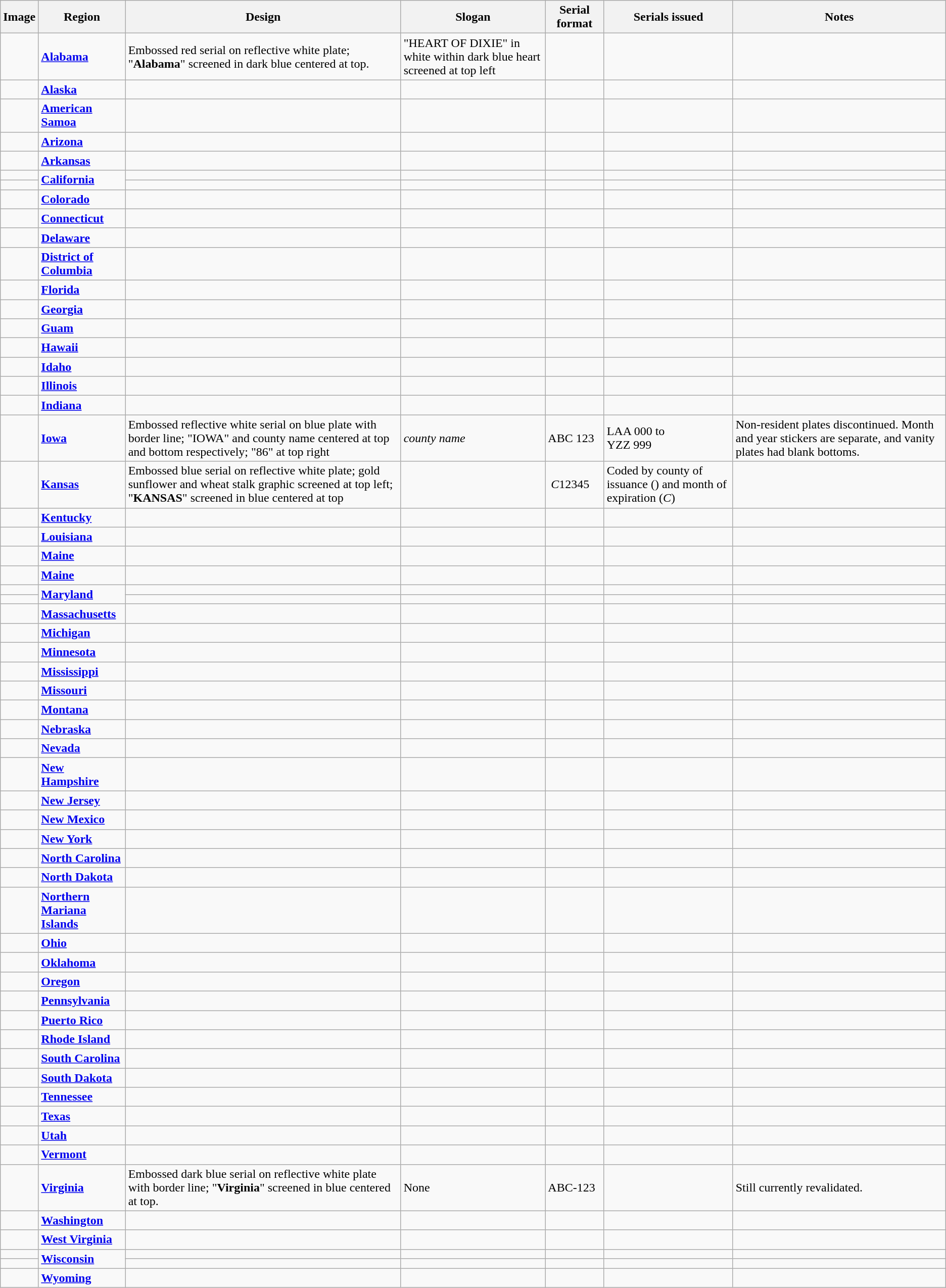<table class="wikitable">
<tr>
<th>Image</th>
<th>Region</th>
<th>Design</th>
<th>Slogan</th>
<th>Serial format</th>
<th>Serials issued</th>
<th>Notes</th>
</tr>
<tr>
<td></td>
<td><strong><a href='#'>Alabama</a></strong></td>
<td>Embossed red serial on reflective white plate; "<strong>Alabama</strong>" screened in dark blue centered at top.</td>
<td>"HEART OF DIXIE" in white within dark blue heart screened at top left</td>
<td></td>
<td></td>
<td></td>
</tr>
<tr>
<td></td>
<td><strong><a href='#'>Alaska</a></strong></td>
<td></td>
<td></td>
<td></td>
<td></td>
<td></td>
</tr>
<tr>
<td></td>
<td><strong><a href='#'>American Samoa</a></strong></td>
<td></td>
<td></td>
<td></td>
<td></td>
<td></td>
</tr>
<tr>
<td></td>
<td><strong><a href='#'>Arizona</a></strong></td>
<td></td>
<td></td>
<td></td>
<td></td>
<td></td>
</tr>
<tr>
<td></td>
<td><strong><a href='#'>Arkansas</a></strong></td>
<td></td>
<td></td>
<td></td>
<td></td>
<td></td>
</tr>
<tr>
<td></td>
<td rowspan=2><strong><a href='#'>California</a></strong></td>
<td></td>
<td></td>
<td></td>
<td></td>
<td></td>
</tr>
<tr>
<td></td>
<td></td>
<td></td>
<td></td>
<td></td>
<td></td>
</tr>
<tr>
<td></td>
<td><strong><a href='#'>Colorado</a></strong></td>
<td></td>
<td></td>
<td></td>
<td></td>
<td></td>
</tr>
<tr>
<td></td>
<td><strong><a href='#'>Connecticut</a></strong></td>
<td></td>
<td></td>
<td></td>
<td></td>
<td></td>
</tr>
<tr>
<td></td>
<td><strong><a href='#'>Delaware</a></strong></td>
<td></td>
<td></td>
<td></td>
<td></td>
<td></td>
</tr>
<tr>
<td></td>
<td><strong><a href='#'>District of<br>Columbia</a></strong></td>
<td></td>
<td></td>
<td></td>
<td></td>
<td></td>
</tr>
<tr>
<td></td>
<td><strong><a href='#'>Florida</a></strong></td>
<td></td>
<td></td>
<td></td>
<td></td>
<td></td>
</tr>
<tr>
<td></td>
<td><strong><a href='#'>Georgia</a></strong></td>
<td></td>
<td></td>
<td></td>
<td></td>
<td></td>
</tr>
<tr>
<td></td>
<td><strong><a href='#'>Guam</a></strong></td>
<td></td>
<td></td>
<td></td>
<td></td>
<td></td>
</tr>
<tr>
<td></td>
<td><strong><a href='#'>Hawaii</a></strong></td>
<td></td>
<td></td>
<td></td>
<td></td>
<td></td>
</tr>
<tr>
<td></td>
<td><strong><a href='#'>Idaho</a></strong></td>
<td></td>
<td></td>
<td></td>
<td></td>
<td></td>
</tr>
<tr>
<td></td>
<td><strong><a href='#'>Illinois</a></strong></td>
<td></td>
<td></td>
<td></td>
<td></td>
<td></td>
</tr>
<tr>
<td></td>
<td><strong><a href='#'>Indiana</a></strong></td>
<td></td>
<td></td>
<td></td>
<td></td>
<td></td>
</tr>
<tr>
<td></td>
<td><strong><a href='#'>Iowa</a></strong></td>
<td>Embossed reflective white serial on blue plate with border line; "IOWA" and county name centered at top and bottom respectively; "86" at top right</td>
<td><em>county name</em></td>
<td>ABC 123</td>
<td>LAA 000 to<br>YZZ 999</td>
<td>Non-resident plates discontinued. Month and year stickers are separate, and vanity plates had blank bottoms.</td>
</tr>
<tr>
<td></td>
<td><strong><a href='#'>Kansas</a></strong></td>
<td>Embossed blue serial on reflective white plate; gold sunflower and wheat stalk graphic screened at top left; "<span><strong>KANSAS</strong></span>" screened in blue centered at top</td>
<td></td>
<td> <em>C</em>12345</td>
<td>Coded by county of issuance () and month of expiration (<em>C</em>)</td>
<td></td>
</tr>
<tr>
<td></td>
<td><strong><a href='#'>Kentucky</a></strong></td>
<td></td>
<td></td>
<td></td>
<td></td>
<td></td>
</tr>
<tr>
<td></td>
<td><strong><a href='#'>Louisiana</a></strong></td>
<td></td>
<td></td>
<td></td>
<td></td>
<td></td>
</tr>
<tr>
<td></td>
<td><strong><a href='#'>Maine</a></strong></td>
<td></td>
<td></td>
<td></td>
<td></td>
<td></td>
</tr>
<tr>
<td></td>
<td><strong><a href='#'>Maine</a></strong></td>
<td></td>
<td></td>
<td></td>
<td></td>
<td></td>
</tr>
<tr>
<td></td>
<td rowspan=2><strong><a href='#'>Maryland</a></strong></td>
<td></td>
<td></td>
<td></td>
<td></td>
<td></td>
</tr>
<tr>
<td></td>
<td></td>
<td></td>
<td></td>
<td></td>
<td></td>
</tr>
<tr>
<td></td>
<td><strong><a href='#'>Massachusetts</a></strong></td>
<td></td>
<td></td>
<td></td>
<td></td>
<td></td>
</tr>
<tr>
<td></td>
<td><strong><a href='#'>Michigan</a></strong></td>
<td></td>
<td></td>
<td></td>
<td></td>
<td></td>
</tr>
<tr>
<td></td>
<td><strong><a href='#'>Minnesota</a></strong></td>
<td></td>
<td></td>
<td></td>
<td></td>
<td></td>
</tr>
<tr>
<td></td>
<td><strong><a href='#'>Mississippi</a></strong></td>
<td></td>
<td></td>
<td></td>
<td></td>
<td></td>
</tr>
<tr>
<td></td>
<td><strong><a href='#'>Missouri</a></strong></td>
<td></td>
<td></td>
<td></td>
<td></td>
<td></td>
</tr>
<tr>
<td></td>
<td><strong><a href='#'>Montana</a></strong></td>
<td></td>
<td></td>
<td></td>
<td></td>
<td></td>
</tr>
<tr>
<td></td>
<td><strong><a href='#'>Nebraska</a></strong></td>
<td></td>
<td></td>
<td></td>
<td></td>
<td></td>
</tr>
<tr>
<td></td>
<td><strong><a href='#'>Nevada</a></strong></td>
<td></td>
<td></td>
<td></td>
<td></td>
<td></td>
</tr>
<tr>
<td></td>
<td><strong><a href='#'>New Hampshire</a></strong></td>
<td></td>
<td></td>
<td></td>
<td></td>
<td></td>
</tr>
<tr>
<td></td>
<td><strong><a href='#'>New Jersey</a></strong></td>
<td></td>
<td></td>
<td></td>
<td></td>
<td></td>
</tr>
<tr>
<td></td>
<td><strong><a href='#'>New Mexico</a></strong></td>
<td></td>
<td></td>
<td></td>
<td></td>
<td></td>
</tr>
<tr>
<td></td>
<td><strong><a href='#'>New York</a></strong></td>
<td></td>
<td></td>
<td></td>
<td></td>
<td></td>
</tr>
<tr>
<td></td>
<td><strong><a href='#'>North Carolina</a></strong></td>
<td></td>
<td></td>
<td></td>
<td></td>
<td></td>
</tr>
<tr>
<td></td>
<td><strong><a href='#'>North Dakota</a></strong></td>
<td></td>
<td></td>
<td></td>
<td></td>
<td></td>
</tr>
<tr>
<td></td>
<td><strong><a href='#'>Northern Mariana<br> Islands</a></strong></td>
<td></td>
<td></td>
<td></td>
<td></td>
<td></td>
</tr>
<tr>
<td></td>
<td><strong><a href='#'>Ohio</a></strong></td>
<td></td>
<td></td>
<td></td>
<td></td>
<td></td>
</tr>
<tr>
<td></td>
<td><strong><a href='#'>Oklahoma</a></strong></td>
<td></td>
<td></td>
<td></td>
<td></td>
<td></td>
</tr>
<tr>
<td></td>
<td><strong><a href='#'>Oregon</a></strong></td>
<td></td>
<td></td>
<td></td>
<td></td>
<td></td>
</tr>
<tr>
<td></td>
<td><strong><a href='#'>Pennsylvania</a></strong></td>
<td></td>
<td></td>
<td></td>
<td></td>
<td></td>
</tr>
<tr>
<td></td>
<td><strong><a href='#'>Puerto Rico</a></strong></td>
<td></td>
<td></td>
<td></td>
<td></td>
<td></td>
</tr>
<tr>
<td></td>
<td><strong><a href='#'>Rhode Island</a></strong></td>
<td></td>
<td></td>
<td></td>
<td></td>
<td></td>
</tr>
<tr>
<td></td>
<td><strong><a href='#'>South Carolina</a></strong></td>
<td></td>
<td></td>
<td></td>
<td></td>
<td></td>
</tr>
<tr>
<td></td>
<td><strong><a href='#'>South Dakota</a></strong></td>
<td></td>
<td></td>
<td></td>
<td></td>
<td></td>
</tr>
<tr>
<td></td>
<td><strong><a href='#'>Tennessee</a></strong></td>
<td></td>
<td></td>
<td></td>
<td></td>
<td></td>
</tr>
<tr>
<td></td>
<td><strong><a href='#'>Texas</a></strong></td>
<td></td>
<td></td>
<td></td>
<td></td>
<td></td>
</tr>
<tr>
<td></td>
<td><strong><a href='#'>Utah</a></strong></td>
<td></td>
<td></td>
<td></td>
<td></td>
<td></td>
</tr>
<tr>
<td></td>
<td><strong><a href='#'>Vermont</a></strong></td>
<td></td>
<td></td>
<td></td>
<td></td>
<td></td>
</tr>
<tr>
<td></td>
<td><strong><a href='#'>Virginia</a></strong></td>
<td>Embossed dark blue serial on reflective white plate with border line; "<span><strong>Virginia</strong></span>" screened in blue centered at top.</td>
<td>None</td>
<td>ABC-123</td>
<td></td>
<td>Still currently revalidated.</td>
</tr>
<tr>
<td></td>
<td><strong><a href='#'>Washington</a></strong></td>
<td></td>
<td></td>
<td></td>
<td></td>
<td></td>
</tr>
<tr>
<td></td>
<td><strong><a href='#'>West Virginia</a></strong></td>
<td></td>
<td></td>
<td></td>
<td></td>
<td></td>
</tr>
<tr>
<td></td>
<td rowspan=2><strong><a href='#'>Wisconsin</a></strong></td>
<td></td>
<td></td>
<td></td>
<td></td>
<td></td>
</tr>
<tr>
<td></td>
<td></td>
<td></td>
<td></td>
<td></td>
<td></td>
</tr>
<tr>
<td></td>
<td><strong><a href='#'>Wyoming</a></strong></td>
<td></td>
<td></td>
<td></td>
<td></td>
<td></td>
</tr>
</table>
